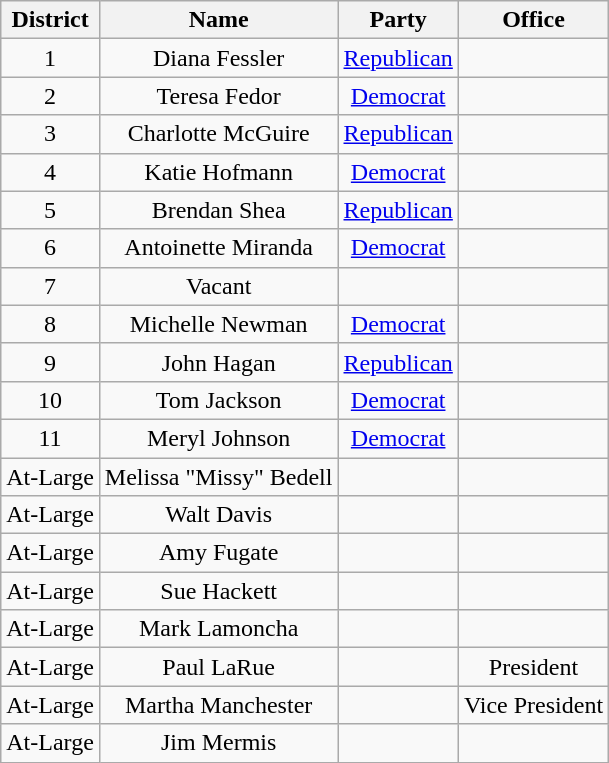<table class="wikitable" style="text-align:center">
<tr>
<th>District</th>
<th>Name</th>
<th>Party</th>
<th>Office</th>
</tr>
<tr>
<td>1</td>
<td>Diana Fessler</td>
<td><a href='#'>Republican</a></td>
<td></td>
</tr>
<tr>
<td>2</td>
<td>Teresa Fedor</td>
<td><a href='#'>Democrat</a></td>
<td></td>
</tr>
<tr>
<td>3</td>
<td>Charlotte McGuire</td>
<td><a href='#'>Republican</a></td>
<td></td>
</tr>
<tr>
<td>4</td>
<td>Katie Hofmann</td>
<td><a href='#'>Democrat</a></td>
<td></td>
</tr>
<tr>
<td>5</td>
<td>Brendan Shea</td>
<td><a href='#'>Republican</a></td>
<td></td>
</tr>
<tr>
<td>6</td>
<td>Antoinette Miranda</td>
<td><a href='#'>Democrat</a></td>
<td></td>
</tr>
<tr>
<td>7</td>
<td>Vacant</td>
<td></td>
<td></td>
</tr>
<tr>
<td>8</td>
<td>Michelle Newman</td>
<td><a href='#'>Democrat</a></td>
<td></td>
</tr>
<tr>
<td>9</td>
<td>John Hagan</td>
<td><a href='#'>Republican</a></td>
<td></td>
</tr>
<tr>
<td>10</td>
<td>Tom Jackson</td>
<td><a href='#'>Democrat</a></td>
<td></td>
</tr>
<tr>
<td>11</td>
<td>Meryl Johnson</td>
<td><a href='#'>Democrat</a></td>
<td></td>
</tr>
<tr>
<td>At-Large</td>
<td>Melissa "Missy" Bedell</td>
<td></td>
<td></td>
</tr>
<tr>
<td>At-Large</td>
<td>Walt Davis</td>
<td></td>
<td></td>
</tr>
<tr>
<td>At-Large</td>
<td>Amy Fugate</td>
<td></td>
<td></td>
</tr>
<tr>
<td>At-Large</td>
<td>Sue Hackett</td>
<td></td>
<td></td>
</tr>
<tr>
<td>At-Large</td>
<td>Mark Lamoncha</td>
<td></td>
<td></td>
</tr>
<tr>
<td>At-Large</td>
<td>Paul LaRue</td>
<td></td>
<td>President</td>
</tr>
<tr>
<td>At-Large</td>
<td>Martha Manchester</td>
<td></td>
<td>Vice President</td>
</tr>
<tr>
<td>At-Large</td>
<td>Jim Mermis</td>
<td></td>
<td></td>
</tr>
</table>
